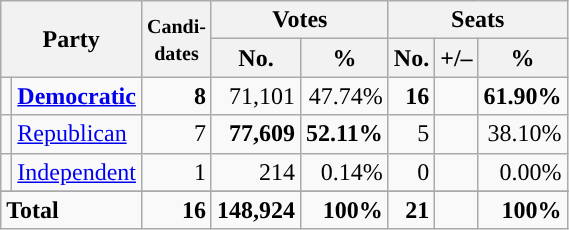<table class="wikitable" style="font-size:100%; text-align:right;">
<tr>
<th colspan=2 rowspan=2>Party</th>
<th rowspan=2><small>Candi-<br>dates</small></th>
<th colspan=2>Votes</th>
<th colspan=3>Seats</th>
</tr>
<tr>
<th>No.</th>
<th>%</th>
<th>No.</th>
<th>+/–</th>
<th>%</th>
</tr>
<tr>
<td style="background:"></td>
<td align=left><strong><a href='#'>Democratic</a></strong></td>
<td><strong>8</strong></td>
<td>71,101</td>
<td>47.74%</td>
<td><strong>16</strong></td>
<td></td>
<td><strong>61.90%</strong></td>
</tr>
<tr>
<td style="background:"></td>
<td align=left><a href='#'>Republican</a></td>
<td>7</td>
<td><strong>77,609</strong></td>
<td><strong>52.11%</strong></td>
<td>5</td>
<td></td>
<td>38.10%</td>
</tr>
<tr>
<td style="background:"></td>
<td align=left><a href='#'>Independent</a></td>
<td>1</td>
<td>214</td>
<td>0.14%</td>
<td>0</td>
<td></td>
<td>0.00%</td>
</tr>
<tr>
</tr>
<tr style="font-weight:bold">
<td colspan=2 align=left>Total</td>
<td>16</td>
<td>148,924</td>
<td>100%</td>
<td>21</td>
<td></td>
<td>100%</td>
</tr>
</table>
